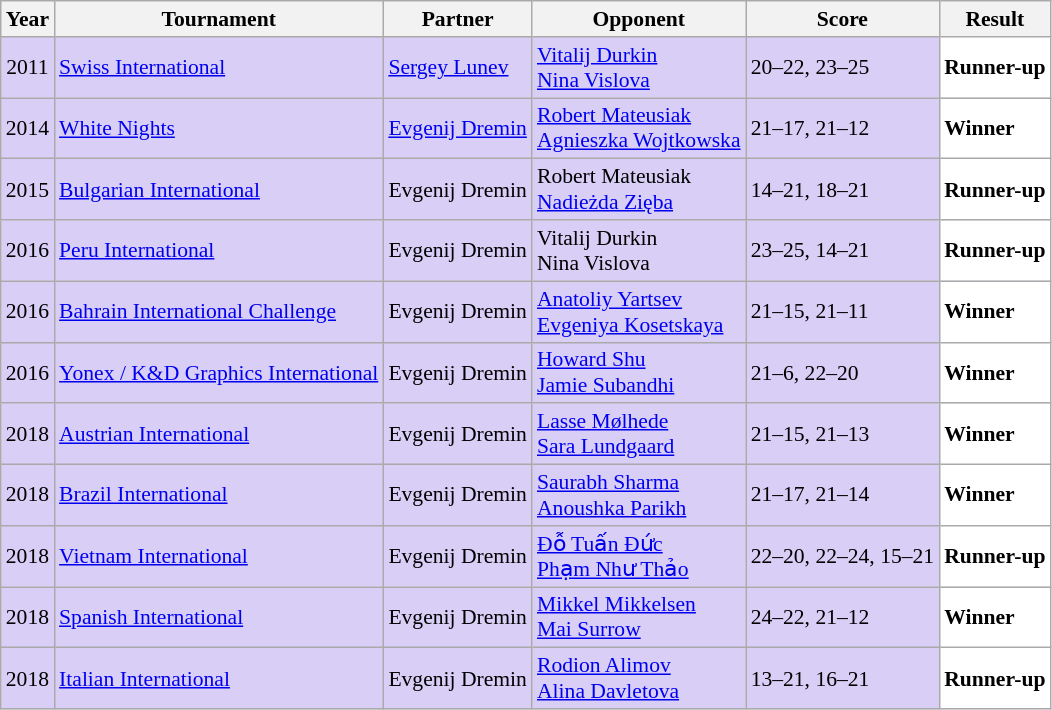<table class="sortable wikitable" style="font-size: 90%;">
<tr>
<th>Year</th>
<th>Tournament</th>
<th>Partner</th>
<th>Opponent</th>
<th>Score</th>
<th>Result</th>
</tr>
<tr style="background:#D8CEF6">
<td align="center">2011</td>
<td align="left"><a href='#'>Swiss International</a></td>
<td align="left"> <a href='#'>Sergey Lunev</a></td>
<td align="left"> <a href='#'>Vitalij Durkin</a> <br>  <a href='#'>Nina Vislova</a></td>
<td align="left">20–22, 23–25</td>
<td style="text-align:left; background:white"> <strong>Runner-up</strong></td>
</tr>
<tr style="background:#D8CEF6">
<td align="center">2014</td>
<td align="left"><a href='#'>White Nights</a></td>
<td align="left"> <a href='#'>Evgenij Dremin</a></td>
<td align="left"> <a href='#'>Robert Mateusiak</a> <br>  <a href='#'>Agnieszka Wojtkowska</a></td>
<td align="left">21–17, 21–12</td>
<td style="text-align:left; background:white"> <strong>Winner</strong></td>
</tr>
<tr style="background:#D8CEF6">
<td align="center">2015</td>
<td align="left"><a href='#'>Bulgarian International</a></td>
<td align="left"> Evgenij Dremin</td>
<td align="left"> Robert Mateusiak <br>  <a href='#'>Nadieżda Zięba</a></td>
<td align="left">14–21, 18–21</td>
<td style="text-align:left; background:white"> <strong>Runner-up</strong></td>
</tr>
<tr style="background:#D8CEF6">
<td align="center">2016</td>
<td align="left"><a href='#'>Peru International</a></td>
<td align="left"> Evgenij Dremin</td>
<td align="left"> Vitalij Durkin <br>  Nina Vislova</td>
<td align="left">23–25, 14–21</td>
<td style="text-align:left; background:white"> <strong>Runner-up</strong></td>
</tr>
<tr style="background:#D8CEF6">
<td align="center">2016</td>
<td align="left"><a href='#'>Bahrain International Challenge</a></td>
<td align="left"> Evgenij Dremin</td>
<td align="left"> <a href='#'>Anatoliy Yartsev</a> <br>  <a href='#'>Evgeniya Kosetskaya</a></td>
<td align="left">21–15, 21–11</td>
<td style="text-align:left; background:white"> <strong>Winner</strong></td>
</tr>
<tr style="background:#D8CEF6">
<td align="center">2016</td>
<td align="left"><a href='#'>Yonex / K&D Graphics International</a></td>
<td align="left"> Evgenij Dremin</td>
<td align="left"> <a href='#'>Howard Shu</a> <br>  <a href='#'>Jamie Subandhi</a></td>
<td align="left">21–6, 22–20</td>
<td style="text-align:left; background:white"> <strong>Winner</strong></td>
</tr>
<tr style="background:#D8CEF6">
<td align="center">2018</td>
<td align="left"><a href='#'>Austrian International</a></td>
<td align="left"> Evgenij Dremin</td>
<td align="left"> <a href='#'>Lasse Mølhede</a> <br>  <a href='#'>Sara Lundgaard</a></td>
<td align="left">21–15, 21–13</td>
<td style="text-align:left; background:white"> <strong>Winner</strong></td>
</tr>
<tr style="background:#D8CEF6">
<td align="center">2018</td>
<td align="left"><a href='#'>Brazil International</a></td>
<td align="left"> Evgenij Dremin</td>
<td align="left"> <a href='#'>Saurabh Sharma</a> <br>  <a href='#'>Anoushka Parikh</a></td>
<td align="left">21–17, 21–14</td>
<td style="text-align:left; background:white"> <strong>Winner</strong></td>
</tr>
<tr style="background:#D8CEF6">
<td align="center">2018</td>
<td align="left"><a href='#'>Vietnam International</a></td>
<td align="left"> Evgenij Dremin</td>
<td align="left"> <a href='#'>Đỗ Tuấn Đức</a> <br>  <a href='#'>Phạm Như Thảo</a></td>
<td align="left">22–20, 22–24, 15–21</td>
<td style="text-align:left; background:white"> <strong>Runner-up</strong></td>
</tr>
<tr style="background:#D8CEF6">
<td align="center">2018</td>
<td align="left"><a href='#'>Spanish International</a></td>
<td align="left"> Evgenij Dremin</td>
<td align="left"> <a href='#'>Mikkel Mikkelsen</a> <br>  <a href='#'>Mai Surrow</a></td>
<td align="left">24–22, 21–12</td>
<td style="text-align:left; background:white"> <strong>Winner</strong></td>
</tr>
<tr style="background:#D8CEF6">
<td align="center">2018</td>
<td align="left"><a href='#'>Italian International</a></td>
<td align="left"> Evgenij Dremin</td>
<td align="left"> <a href='#'>Rodion Alimov</a> <br>  <a href='#'>Alina Davletova</a></td>
<td align="left">13–21, 16–21</td>
<td style="text-align:left; background:white"> <strong>Runner-up</strong></td>
</tr>
</table>
